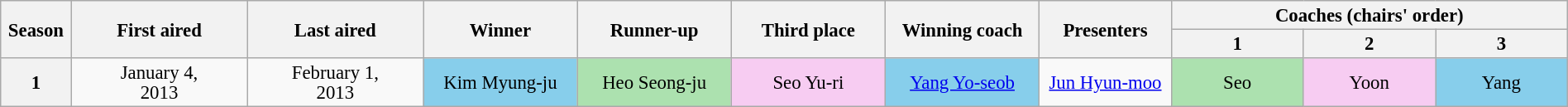<table class="wikitable" style="text-align:center; font-size:95%; line-height:16px; width:100%">
<tr>
<th rowspan="2" scope="col" width="01%">Season</th>
<th rowspan="2" scope="col" width="08%">First aired</th>
<th rowspan="2" scope="col" width="08%">Last aired</th>
<th rowspan="2" scope="col" width="07%">Winner</th>
<th rowspan="2" scope="col" width="07%">Runner-up</th>
<th rowspan="2" scope="col" width="07%">Third place</th>
<th rowspan="2" scope="col" width="07%">Winning coach</th>
<th rowspan="2" scope="col" width="06%">Presenters</th>
<th colspan="3" scope="col" width="20%">Coaches (chairs' order)</th>
</tr>
<tr>
<th style="width:6%">1</th>
<th style="width:6%">2</th>
<th style="width:6%">3</th>
</tr>
<tr>
<th>1</th>
<td>January 4, <br> 2013</td>
<td>February 1, <br> 2013</td>
<td style="background:#87ceeb">Kim Myung-ju</td>
<td style="background:#ace1af">Heo Seong-ju</td>
<td style="background:#f7ccf2">Seo Yu-ri</td>
<td style="background:#87ceeb"><a href='#'>Yang Yo-seob</a></td>
<td><a href='#'>Jun Hyun-moo</a></td>
<td style="background:#ace1af">Seo</td>
<td style="background:#f7ccf2">Yoon</td>
<td style="background:#87ceeb">Yang</td>
</tr>
</table>
